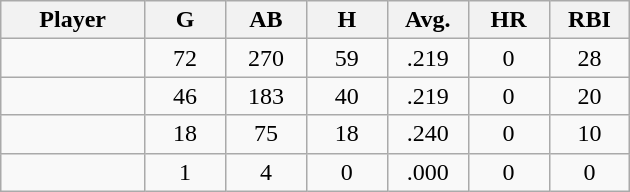<table class="wikitable sortable">
<tr>
<th bgcolor="#DDDDFF" width="16%">Player</th>
<th bgcolor="#DDDDFF" width="9%">G</th>
<th bgcolor="#DDDDFF" width="9%">AB</th>
<th bgcolor="#DDDDFF" width="9%">H</th>
<th bgcolor="#DDDDFF" width="9%">Avg.</th>
<th bgcolor="#DDDDFF" width="9%">HR</th>
<th bgcolor="#DDDDFF" width="9%">RBI</th>
</tr>
<tr align="center">
<td></td>
<td>72</td>
<td>270</td>
<td>59</td>
<td>.219</td>
<td>0</td>
<td>28</td>
</tr>
<tr align="center">
<td></td>
<td>46</td>
<td>183</td>
<td>40</td>
<td>.219</td>
<td>0</td>
<td>20</td>
</tr>
<tr align="center">
<td></td>
<td>18</td>
<td>75</td>
<td>18</td>
<td>.240</td>
<td>0</td>
<td>10</td>
</tr>
<tr align="center">
<td></td>
<td>1</td>
<td>4</td>
<td>0</td>
<td>.000</td>
<td>0</td>
<td>0</td>
</tr>
</table>
